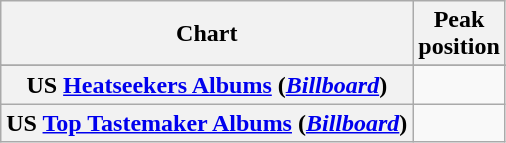<table class="wikitable plainrowheaders">
<tr>
<th>Chart</th>
<th>Peak<br>position</th>
</tr>
<tr>
</tr>
<tr>
</tr>
<tr>
</tr>
<tr>
</tr>
<tr>
</tr>
<tr>
</tr>
<tr>
<th scope="row">US <a href='#'>Heatseekers Albums</a> (<em><a href='#'>Billboard</a></em>)</th>
<td></td>
</tr>
<tr>
<th scope="row">US <a href='#'>Top Tastemaker Albums</a> (<em><a href='#'>Billboard</a></em>)</th>
<td></td>
</tr>
</table>
